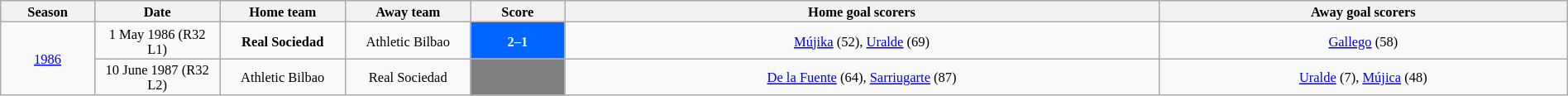<table class="wikitable" style="width:100%; text-align: center; font-size: 11px">
<tr>
<th style="width:6%;">Season</th>
<th style="width:8%;">Date</th>
<th style="width:8%;">Home team</th>
<th style="width:8%;">Away team</th>
<th style="width:6%;">Score</th>
<th>Home goal scorers</th>
<th>Away goal scorers</th>
</tr>
<tr>
<td rowspan=2><a href='#'>1986</a></td>
<td>1 May 1986 (R32 L1)</td>
<td><strong>Real Sociedad</strong></td>
<td>Athletic Bilbao</td>
<td style="text-align:center; color:#FFFFFF; background:#0066FF;"><strong>2–1</strong></td>
<td><a href='#'>Mújika</a> (52), <a href='#'>Uralde</a> (69)</td>
<td><a href='#'>Gallego</a> (58)</td>
</tr>
<tr>
<td>10 June 1987 (R32 L2)</td>
<td>Athletic Bilbao</td>
<td>Real Sociedad</td>
<td bgcolor=#808080></td>
<td><a href='#'>De la Fuente</a> (64), <a href='#'>Sarriugarte</a> (87)</td>
<td><a href='#'>Uralde</a> (7), <a href='#'>Mújica</a> (48)</td>
</tr>
</table>
